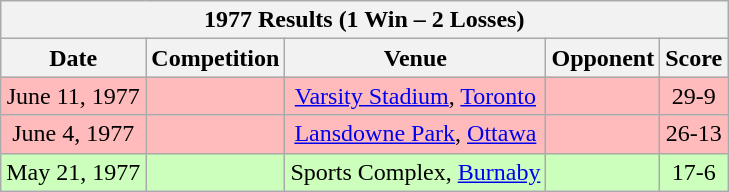<table class="wikitable sortable">
<tr>
<th colspan="5"><strong>1977 Results (1 Win – 2 Losses)</strong></th>
</tr>
<tr>
<th>Date</th>
<th>Competition</th>
<th>Venue</th>
<th>Opponent</th>
<th>Score</th>
</tr>
<tr style="background:#fbb;">
<td align=center>June 11, 1977</td>
<td align=center></td>
<td align=center><a href='#'>Varsity Stadium</a>, <a href='#'>Toronto</a></td>
<td></td>
<td align=center>29-9</td>
</tr>
<tr style="background:#fbb;">
<td align=center>June 4, 1977</td>
<td align=center></td>
<td align=center><a href='#'>Lansdowne Park</a>, <a href='#'>Ottawa</a></td>
<td></td>
<td align=center>26-13</td>
</tr>
<tr style="background:#cfb;">
<td align=center>May 21, 1977</td>
<td align=center></td>
<td align=center>Sports Complex, <a href='#'>Burnaby</a></td>
<td></td>
<td align=center>17-6</td>
</tr>
</table>
